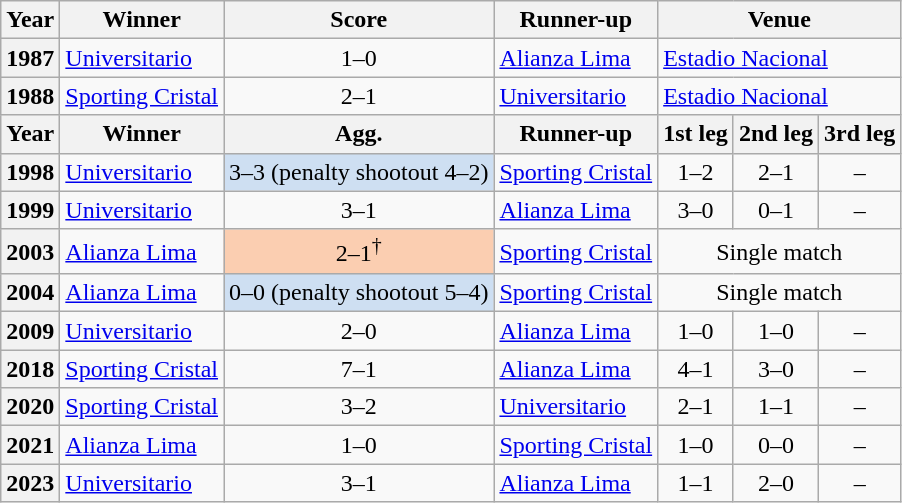<table class="wikitable plainrowheaders sortable">
<tr>
<th scope="col">Year</th>
<th scope="col">Winner</th>
<th scope="col">Score</th>
<th scope="col">Runner-up</th>
<th scope="col" colspan="3">Venue</th>
</tr>
<tr>
<th scope="row" style="text-align:center">1987</th>
<td><a href='#'>Universitario</a></td>
<td align=center>1–0</td>
<td><a href='#'>Alianza Lima</a></td>
<td colspan="3"><a href='#'>Estadio Nacional</a></td>
</tr>
<tr>
<th scope="row" style="text-align:center">1988</th>
<td><a href='#'>Sporting Cristal</a></td>
<td align=center>2–1</td>
<td><a href='#'>Universitario</a></td>
<td colspan="3"><a href='#'>Estadio Nacional</a></td>
</tr>
<tr>
<th scope="col">Year</th>
<th scope="col">Winner</th>
<th scope="col">Agg.</th>
<th scope="col">Runner-up</th>
<th scope="col">1st leg</th>
<th scope="col">2nd leg</th>
<th scope="col">3rd leg</th>
</tr>
<tr>
<th scope="row" style="text-align:center">1998</th>
<td><a href='#'>Universitario</a></td>
<td align=center bgcolor=cedff2>3–3 (penalty shootout 4–2)</td>
<td><a href='#'>Sporting Cristal</a></td>
<td align=center>1–2</td>
<td align=center>2–1</td>
<td align=center>–</td>
</tr>
<tr>
<th scope="row" style="text-align:center">1999</th>
<td><a href='#'>Universitario</a></td>
<td align=center>3–1</td>
<td><a href='#'>Alianza Lima</a></td>
<td align=center>3–0</td>
<td align=center>0–1</td>
<td align=center>–</td>
</tr>
<tr>
<th scope="row" style="text-align:center">2003</th>
<td><a href='#'>Alianza Lima</a></td>
<td align=center bgcolor=FBCEB1>2–1<sup>†</sup></td>
<td><a href='#'>Sporting Cristal</a></td>
<td align=center colspan="3">Single match</td>
</tr>
<tr>
<th scope="row" style="text-align:center">2004</th>
<td><a href='#'>Alianza Lima</a></td>
<td align=center bgcolor=cedff2>0–0 (penalty shootout 5–4)</td>
<td><a href='#'>Sporting Cristal</a></td>
<td align=center colspan="3">Single match</td>
</tr>
<tr>
<th scope="row" style="text-align:center">2009</th>
<td><a href='#'>Universitario</a></td>
<td align=center>2–0</td>
<td><a href='#'>Alianza Lima</a></td>
<td align=center>1–0</td>
<td align=center>1–0</td>
<td align=center>–</td>
</tr>
<tr>
<th scope="row" style="text-align:center">2018</th>
<td><a href='#'>Sporting Cristal</a></td>
<td align=center>7–1</td>
<td><a href='#'>Alianza Lima</a></td>
<td align=center>4–1</td>
<td align=center>3–0</td>
<td align=center>–</td>
</tr>
<tr>
<th scope="row" style="text-align:center">2020</th>
<td><a href='#'>Sporting Cristal</a></td>
<td align=center>3–2</td>
<td><a href='#'>Universitario</a></td>
<td align=center>2–1</td>
<td align=center>1–1</td>
<td align=center>–</td>
</tr>
<tr>
<th scope="row" style="text-align:center">2021</th>
<td><a href='#'>Alianza Lima</a></td>
<td align=center>1–0</td>
<td><a href='#'>Sporting Cristal</a></td>
<td align=center>1–0</td>
<td align=center>0–0</td>
<td align=center>–</td>
</tr>
<tr>
<th scope="row" style="text-align:center">2023</th>
<td><a href='#'>Universitario</a></td>
<td align=center>3–1</td>
<td><a href='#'>Alianza Lima</a></td>
<td align=center>1–1</td>
<td align=center>2–0</td>
<td align=center>–</td>
</tr>
</table>
